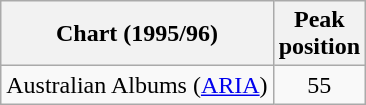<table class="wikitable">
<tr>
<th align="left">Chart (1995/96)</th>
<th align="left">Peak<br>position</th>
</tr>
<tr>
<td align="left">Australian Albums (<a href='#'>ARIA</a>)</td>
<td style="text-align:center;">55</td>
</tr>
</table>
